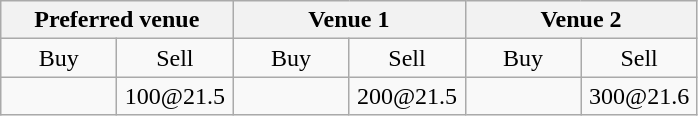<table class="wikitable" style="text-align:center">
<tr>
<th colspan="2">Preferred venue</th>
<th colspan="2">Venue 1</th>
<th colspan="2">Venue 2</th>
</tr>
<tr>
<td>Buy</td>
<td>Sell</td>
<td>Buy</td>
<td>Sell</td>
<td>Buy</td>
<td>Sell</td>
</tr>
<tr>
<td style="width:70px"></td>
<td style="width:70px">100@21.5</td>
<td style="width:70px"></td>
<td style="width:70px">200@21.5</td>
<td style="width:70px"></td>
<td style="width:70px">300@21.6</td>
</tr>
</table>
